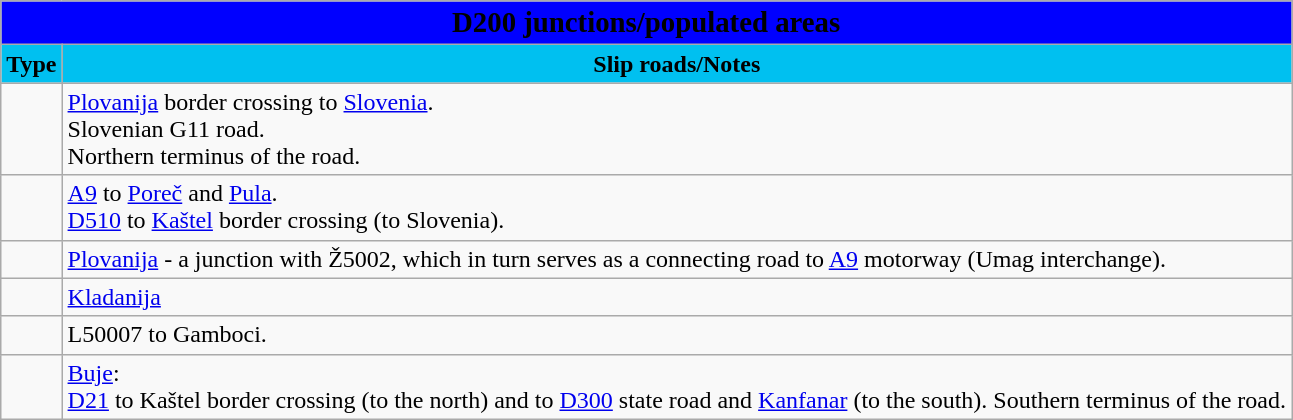<table class="wikitable">
<tr>
<td colspan=2 bgcolor=blue align=center style=margin-top:15><span><big><strong>D200 junctions/populated areas</strong></big></span></td>
</tr>
<tr>
<td align=center bgcolor=00c0f0><strong>Type</strong></td>
<td align=center bgcolor=00c0f0><strong>Slip roads/Notes</strong></td>
</tr>
<tr>
<td></td>
<td><a href='#'>Plovanija</a> border crossing to <a href='#'>Slovenia</a>.<br> Slovenian G11 road.<br>Northern terminus of the road.</td>
</tr>
<tr>
<td></td>
<td> <a href='#'>A9</a> to <a href='#'>Poreč</a> and <a href='#'>Pula</a>.<br> <a href='#'>D510</a> to <a href='#'>Kaštel</a> border crossing (to Slovenia).</td>
</tr>
<tr>
<td></td>
<td><a href='#'>Plovanija</a> - a junction with Ž5002, which in turn serves as a connecting road to <a href='#'>A9</a> motorway (Umag interchange).</td>
</tr>
<tr>
<td></td>
<td><a href='#'>Kladanija</a></td>
</tr>
<tr>
<td></td>
<td>L50007 to Gamboci.</td>
</tr>
<tr>
<td></td>
<td><a href='#'>Buje</a>:<br> <a href='#'>D21</a> to Kaštel border crossing (to the north) and to <a href='#'>D300</a> state road and <a href='#'>Kanfanar</a> (to the south). Southern terminus of the road.</td>
</tr>
</table>
